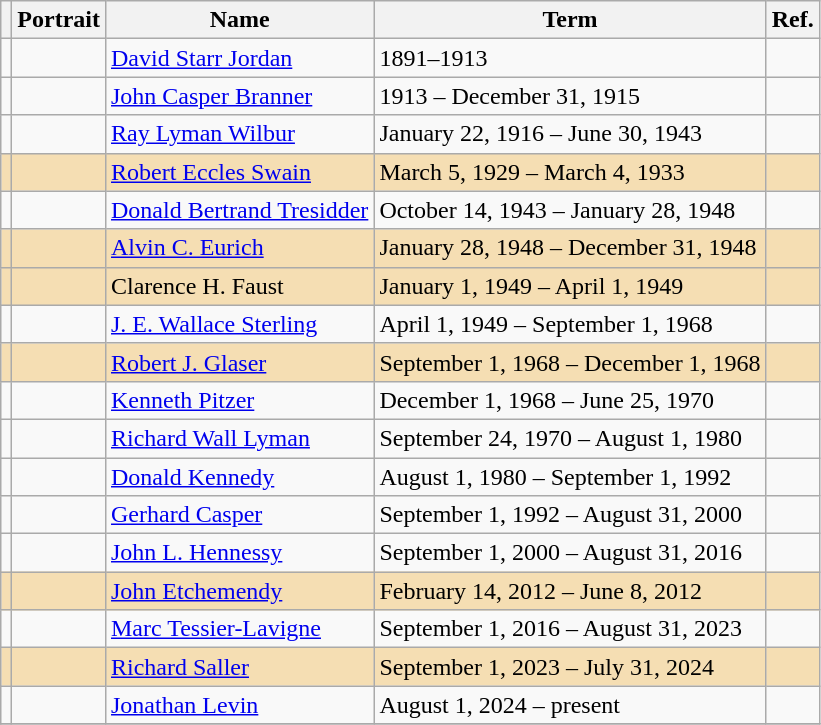<table class="wikitable">
<tr>
<th></th>
<th>Portrait</th>
<th>Name</th>
<th>Term</th>
<th>Ref.</th>
</tr>
<tr>
<td></td>
<td></td>
<td><a href='#'>David Starr Jordan</a></td>
<td>1891–1913</td>
<td></td>
</tr>
<tr>
<td></td>
<td></td>
<td><a href='#'>John Casper Branner</a></td>
<td>1913 – December 31, 1915</td>
<td></td>
</tr>
<tr>
<td></td>
<td></td>
<td><a href='#'>Ray Lyman Wilbur</a></td>
<td>January 22, 1916 – June 30, 1943</td>
<td></td>
</tr>
<tr style="background:Wheat;">
<td></td>
<td></td>
<td><a href='#'>Robert Eccles Swain</a></td>
<td>March 5, 1929 – March 4, 1933</td>
<td></td>
</tr>
<tr>
<td></td>
<td></td>
<td><a href='#'>Donald Bertrand Tresidder</a></td>
<td>October 14, 1943 – January 28, 1948</td>
<td></td>
</tr>
<tr style="background:Wheat;">
<td></td>
<td></td>
<td><a href='#'>Alvin C. Eurich</a></td>
<td>January 28, 1948 – December 31, 1948</td>
<td></td>
</tr>
<tr style="background:Wheat;">
<td></td>
<td></td>
<td>Clarence H. Faust</td>
<td>January 1, 1949 – April 1, 1949</td>
<td></td>
</tr>
<tr>
<td></td>
<td></td>
<td><a href='#'>J. E. Wallace Sterling</a></td>
<td>April 1, 1949 – September 1, 1968</td>
<td></td>
</tr>
<tr style="background:Wheat;">
<td></td>
<td></td>
<td><a href='#'>Robert J. Glaser</a></td>
<td>September 1, 1968 – December 1, 1968</td>
<td></td>
</tr>
<tr>
<td></td>
<td></td>
<td><a href='#'>Kenneth Pitzer</a></td>
<td>December 1, 1968 – June 25, 1970</td>
<td></td>
</tr>
<tr>
<td></td>
<td></td>
<td><a href='#'>Richard Wall Lyman</a></td>
<td>September 24, 1970 – August 1, 1980</td>
<td></td>
</tr>
<tr>
<td></td>
<td></td>
<td><a href='#'>Donald Kennedy</a></td>
<td>August 1, 1980 – September 1, 1992</td>
<td></td>
</tr>
<tr>
<td></td>
<td></td>
<td><a href='#'>Gerhard Casper</a></td>
<td>September 1, 1992 – August 31, 2000</td>
<td></td>
</tr>
<tr>
<td></td>
<td></td>
<td><a href='#'>John L. Hennessy</a></td>
<td>September 1, 2000 – August 31, 2016</td>
<td></td>
</tr>
<tr style="background:Wheat;">
<td></td>
<td></td>
<td><a href='#'>John Etchemendy</a></td>
<td>February 14, 2012 – June 8, 2012</td>
<td></td>
</tr>
<tr>
<td></td>
<td></td>
<td><a href='#'>Marc Tessier-Lavigne</a></td>
<td>September 1, 2016 – August 31, 2023</td>
<td></td>
</tr>
<tr style="background:Wheat;">
<td></td>
<td></td>
<td><a href='#'>Richard Saller</a></td>
<td>September 1, 2023 – July 31, 2024</td>
<td></td>
</tr>
<tr>
<td></td>
<td></td>
<td><a href='#'>Jonathan Levin</a></td>
<td>August 1, 2024 – present</td>
<td></td>
</tr>
<tr>
</tr>
</table>
